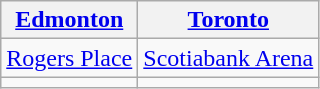<table class="wikitable" style="text-align:center">
<tr>
<th><a href='#'>Edmonton</a></th>
<th><a href='#'>Toronto</a></th>
</tr>
<tr>
<td><a href='#'>Rogers Place</a></td>
<td><a href='#'>Scotiabank Arena</a></td>
</tr>
<tr>
<td></td>
<td></td>
</tr>
</table>
